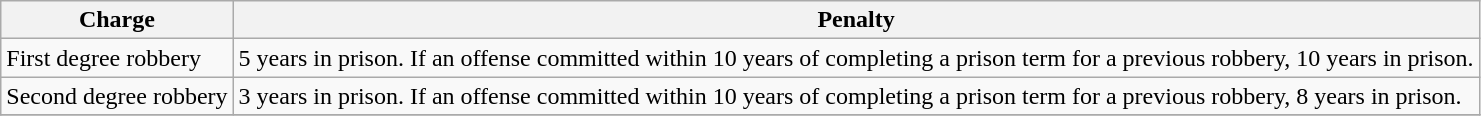<table class="wikitable">
<tr>
<th>Charge</th>
<th>Penalty</th>
</tr>
<tr>
<td>First degree robbery</td>
<td>5 years in prison. If an offense committed within 10 years of completing a prison term for a previous robbery, 10 years in prison.</td>
</tr>
<tr>
<td>Second degree robbery</td>
<td>3 years in prison. If an offense committed within 10 years of completing a prison term for a previous robbery, 8 years in prison.</td>
</tr>
<tr>
</tr>
</table>
